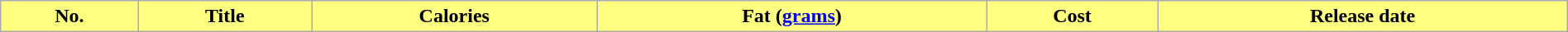<table class="wikitable plainrowheaders" style="width:100%; margin:auto; background:#FFFFFF;">
<tr>
<th style="background-color: #FFFF80;">No.</th>
<th style="background-color: #FFFF80;">Title</th>
<th style="background-color: #FFFF80;">Calories</th>
<th style="background-color: #FFFF80;">Fat (<a href='#'>grams</a>)</th>
<th style="background-color: #FFFF80;">Cost</th>
<th style="background-color: #FFFF80;">Release date<br>








</th>
</tr>
</table>
